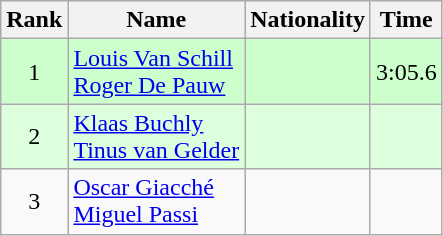<table class="wikitable sortable" style="text-align:center">
<tr>
<th>Rank</th>
<th>Name</th>
<th>Nationality</th>
<th>Time</th>
</tr>
<tr bgcolor=ccffcc>
<td>1</td>
<td align=left><a href='#'>Louis Van Schill</a><br><a href='#'>Roger De Pauw</a></td>
<td align=left></td>
<td>3:05.6</td>
</tr>
<tr bgcolor=ddffdd>
<td>2</td>
<td align=left><a href='#'>Klaas Buchly</a><br><a href='#'>Tinus van Gelder</a></td>
<td align=left></td>
<td></td>
</tr>
<tr>
<td>3</td>
<td align=left><a href='#'>Oscar Giacché</a><br><a href='#'>Miguel Passi</a></td>
<td align=left></td>
<td></td>
</tr>
</table>
